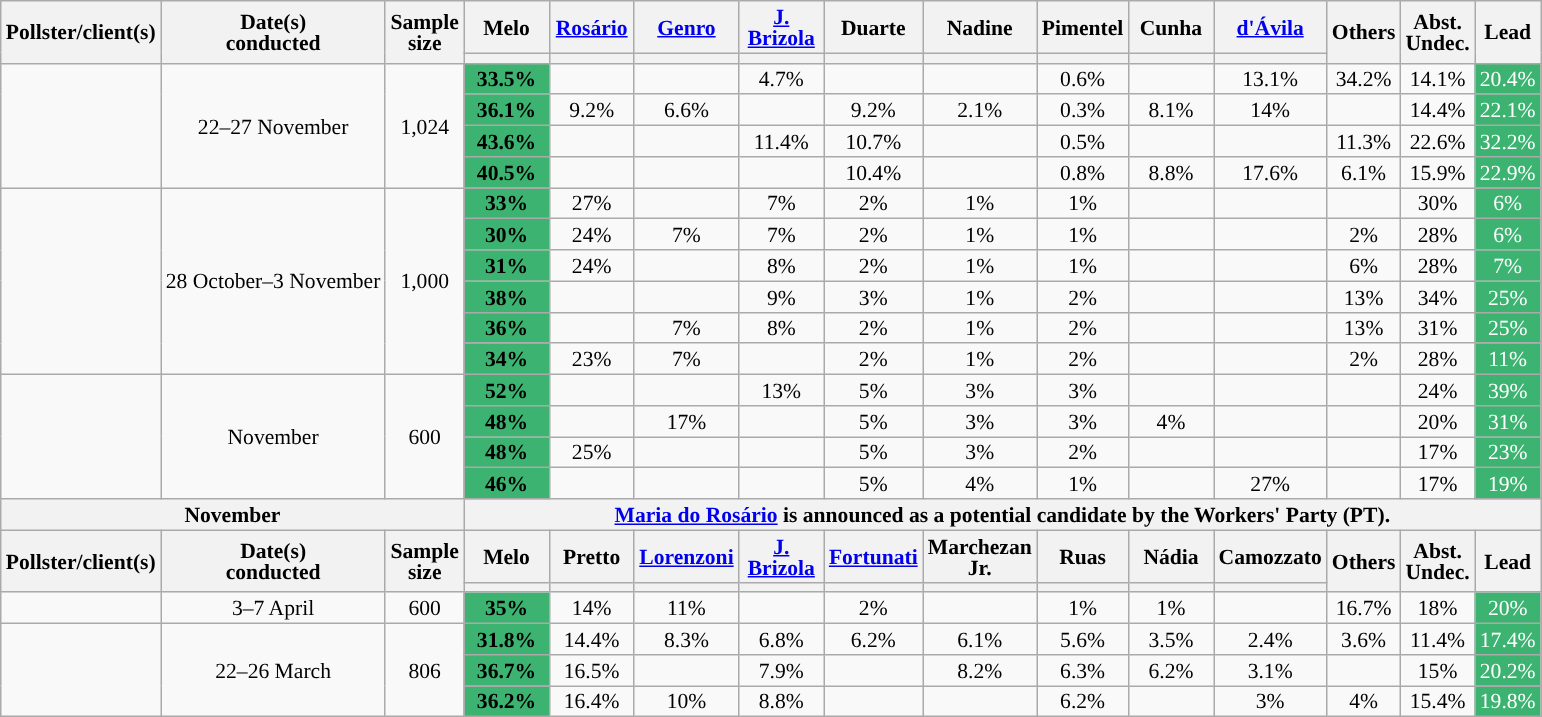<table class="wikitable" style="text-align:center;font-size:90%;line-height:14px;">
<tr>
<th rowspan="2">Pollster/client(s)</th>
<th rowspan="2">Date(s)<br>conducted</th>
<th rowspan="2">Sample<br>size</th>
<th>Melo<br></th>
<th><a href='#'>Rosário</a><br></th>
<th><a href='#'>Genro</a><br></th>
<th><a href='#'><strong>J. Brizola</strong></a><strong><br></strong></th>
<th>Duarte<br></th>
<th>Nadine<br></th>
<th>Pimentel<br></th>
<th><strong>Cunha<br></strong></th>
<th><a href='#'>d'Ávila</a><br></th>
<th rowspan="2">Others</th>
<th rowspan="2">Abst.<br>Undec.</th>
<th rowspan="2">Lead</th>
</tr>
<tr>
<th class="sortable" data-sort-type="number" style="background:"></th>
<th class="sortable" data-sort-type="number" style="background:"></th>
<th class="sortable" data-sort-type="number" style="background:"></th>
<th class="sortable" data-sort-type="number" style="background:"></th>
<th class="sortable" data-sort-type="number" style="background:"></th>
<th class="sortable" data-sort-type="number" style="background:"></th>
<th class="sortable" data-sort-type="number" style="background:"></th>
<th class="sortable" data-sort-type="number" style="background:"></th>
<th class="sortable" data-sort-type="number" style="background:"></th>
</tr>
<tr>
<td rowspan="4"></td>
<td rowspan="4">22–27 November</td>
<td rowspan="4">1,024</td>
<td style="background:#3cb371; "><strong>33.5%</strong></td>
<td></td>
<td></td>
<td>4.7%</td>
<td></td>
<td></td>
<td>0.6%</td>
<td></td>
<td>13.1%</td>
<td>34.2%</td>
<td>14.1%</td>
<td style="background:#3cb371; color:#FFFFFF" ;">20.4%</td>
</tr>
<tr>
<td style="background:#3cb371; "><strong>36.1%</strong></td>
<td>9.2%</td>
<td>6.6%</td>
<td></td>
<td>9.2%</td>
<td>2.1%</td>
<td>0.3%</td>
<td>8.1%</td>
<td>14%</td>
<td></td>
<td>14.4%</td>
<td style="background:#3cb371; color:#FFFFFF" ;">22.1%</td>
</tr>
<tr>
<td style="background:#3cb371; "><strong>43.6%</strong></td>
<td></td>
<td></td>
<td>11.4%</td>
<td>10.7%</td>
<td></td>
<td>0.5%</td>
<td></td>
<td></td>
<td>11.3%</td>
<td>22.6%</td>
<td style="background:#3cb371; color:#FFFFFF" ;">32.2%</td>
</tr>
<tr>
<td style="background:#3cb371; "><strong>40.5%</strong></td>
<td></td>
<td></td>
<td></td>
<td>10.4%</td>
<td></td>
<td>0.8%</td>
<td>8.8%</td>
<td>17.6%</td>
<td>6.1%</td>
<td>15.9%</td>
<td style="background:#3cb371; color:#FFFFFF" ;">22.9%</td>
</tr>
<tr>
<td rowspan="6"></td>
<td rowspan="6">28 October–3 November</td>
<td rowspan="6">1,000</td>
<td style="background:#3cb371; "><strong>33%</strong></td>
<td>27%</td>
<td></td>
<td>7%</td>
<td>2%</td>
<td>1%</td>
<td>1%</td>
<td></td>
<td></td>
<td></td>
<td>30%</td>
<td style="background:#3cb371; color:#FFFFFF" ;">6%</td>
</tr>
<tr>
<td style="background:#3cb371; "><strong>30%</strong></td>
<td>24%</td>
<td>7%</td>
<td>7%</td>
<td>2%</td>
<td>1%</td>
<td>1%</td>
<td></td>
<td></td>
<td>2%</td>
<td>28%</td>
<td style="background:#3cb371; color:#FFFFFF" ;">6%</td>
</tr>
<tr>
<td style="background:#3cb371; "><strong>31%</strong></td>
<td>24%</td>
<td></td>
<td>8%</td>
<td>2%</td>
<td>1%</td>
<td>1%</td>
<td></td>
<td></td>
<td>6%</td>
<td>28%</td>
<td style="background:#3cb371; color:#FFFFFF" ;">7%</td>
</tr>
<tr>
<td style="background:#3cb371; "><strong>38%</strong></td>
<td></td>
<td></td>
<td>9%</td>
<td>3%</td>
<td>1%</td>
<td>2%</td>
<td></td>
<td></td>
<td>13%</td>
<td>34%</td>
<td style="background:#3cb371; color:#FFFFFF" ;">25%</td>
</tr>
<tr>
<td style="background:#3cb371; "><strong>36%</strong></td>
<td></td>
<td>7%</td>
<td>8%</td>
<td>2%</td>
<td>1%</td>
<td>2%</td>
<td></td>
<td></td>
<td>13%</td>
<td>31%</td>
<td style="background:#3cb371; color:#FFFFFF" ;">25%</td>
</tr>
<tr>
<td style="background:#3cb371; "><strong>34%</strong></td>
<td>23%</td>
<td>7%</td>
<td></td>
<td>2%</td>
<td>1%</td>
<td>2%</td>
<td></td>
<td></td>
<td>2%</td>
<td>28%</td>
<td style="background:#3cb371; color:#FFFFFF" ;">11%</td>
</tr>
<tr>
<td rowspan="4"></td>
<td rowspan="4">November</td>
<td rowspan="4">600</td>
<td style="background:#3cb371; "><strong>52%</strong></td>
<td></td>
<td></td>
<td>13%</td>
<td>5%</td>
<td>3%</td>
<td>3%</td>
<td></td>
<td></td>
<td></td>
<td>24%</td>
<td style="background:#3cb371; color:#FFFFFF" ;">39%</td>
</tr>
<tr>
<td style="background:#3cb371; "><strong>48%</strong></td>
<td></td>
<td>17%</td>
<td></td>
<td>5%</td>
<td>3%</td>
<td>3%</td>
<td>4%</td>
<td></td>
<td></td>
<td>20%</td>
<td style="background:#3cb371; color:#FFFFFF" ;">31%</td>
</tr>
<tr>
<td style="background:#3cb371; "><strong>48%</strong></td>
<td>25%</td>
<td></td>
<td></td>
<td>5%</td>
<td>3%</td>
<td>2%</td>
<td></td>
<td></td>
<td></td>
<td>17%</td>
<td style="background:#3cb371; color:#FFFFFF" ;">23%</td>
</tr>
<tr>
<td style="background:#3cb371; "><strong>46%</strong></td>
<td></td>
<td></td>
<td></td>
<td>5%</td>
<td>4%</td>
<td>1%</td>
<td></td>
<td>27%</td>
<td></td>
<td>17%</td>
<td style="background:#3cb371; color:#FFFFFF" ;">19%</td>
</tr>
<tr>
<th colspan="3">November</th>
<th colspan="12"><a href='#'>Maria do Rosário</a> is announced as a potential candidate by the Workers' Party (PT).</th>
</tr>
<tr>
<th rowspan="2">Pollster/client(s)</th>
<th rowspan="2">Date(s)<br>conducted</th>
<th rowspan="2">Sample<br>size</th>
<th class="unsortable" style="width:50px;">Melo<br></th>
<th class="unsortable" style="width:50px;">Pretto<br></th>
<th class="unsortable" style="width:50px;"><a href='#'>Lorenzoni</a><br></th>
<th class="unsortable" style="width:50px;"><a href='#'>J. Brizola</a><br></th>
<th class="unsortable" style="width:50px;"><a href='#'>Fortunati</a><br></th>
<th class="unsortable" style="width:50px;">Marchezan Jr.<br></th>
<th class="unsortable" style="width:50px;">Ruas<br></th>
<th class="unsortable" style="width:50px;">Nádia<br></th>
<th class="unsortable" style="width:50px;">Camozzato<br></th>
<th rowspan="2" class="unsortable">Others</th>
<th rowspan="2" class="unsortable">Abst.<br>Undec.</th>
<th rowspan="2" data-sort-type="number">Lead</th>
</tr>
<tr>
<th class="sortable" data-sort-type="number" style="background:"></th>
<th class="sortable" data-sort-type="number" style="background:"></th>
<th class="sortable" data-sort-type="number" style="background:"></th>
<th class="sortable" data-sort-type="number" style="background:"></th>
<th class="sortable" data-sort-type="number" style="background:"></th>
<th class="sortable" data-sort-type="number" style="background:"></th>
<th class="sortable" data-sort-type="number" style="background:"></th>
<th class="sortable" data-sort-type="number" style="background:"></th>
<th class="sortable" data-sort-type="number" style="background:"></th>
</tr>
<tr>
<td></td>
<td>3–7 April</td>
<td>600</td>
<td style="background:#3cb371; "><strong>35%</strong></td>
<td>14%</td>
<td>11%</td>
<td></td>
<td>2%</td>
<td></td>
<td>1%</td>
<td>1%</td>
<td></td>
<td>16.7%</td>
<td>18%</td>
<td style="background:#3cb371; color:#FFFFFF" ;">20%</td>
</tr>
<tr>
<td rowspan="3"></td>
<td rowspan="3">22–26 March</td>
<td rowspan="3">806</td>
<td style="background:#3cb371; "><strong>31.8%</strong></td>
<td>14.4%</td>
<td>8.3%</td>
<td>6.8%</td>
<td>6.2%</td>
<td>6.1%</td>
<td>5.6%</td>
<td>3.5%</td>
<td>2.4%</td>
<td>3.6%</td>
<td>11.4%</td>
<td style="background:#3cb371; color:#FFFFFF" ;">17.4%</td>
</tr>
<tr>
<td style="background:#3cb371; "><strong>36.7%</strong></td>
<td>16.5%</td>
<td></td>
<td>7.9%</td>
<td></td>
<td>8.2%</td>
<td>6.3%</td>
<td>6.2%</td>
<td>3.1%</td>
<td></td>
<td>15%</td>
<td style="background:#3cb371; color:#FFFFFF" ;">20.2%</td>
</tr>
<tr>
<td style="background:#3cb371; "><strong>36.2%</strong></td>
<td>16.4%</td>
<td>10%</td>
<td>8.8%</td>
<td></td>
<td></td>
<td>6.2%</td>
<td></td>
<td>3%</td>
<td>4%</td>
<td>15.4%</td>
<td style="background:#3cb371; color:#FFFFFF" ;">19.8%</td>
</tr>
</table>
